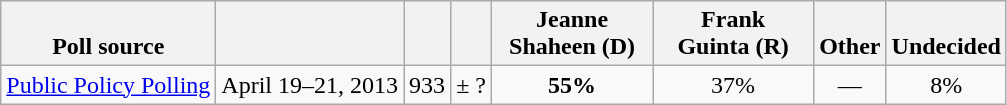<table class="wikitable" style="text-align:center">
<tr valign= bottom>
<th>Poll source</th>
<th></th>
<th></th>
<th></th>
<th style="width:100px;">Jeanne<br>Shaheen (D)</th>
<th style="width:100px;">Frank<br>Guinta (R)</th>
<th>Other</th>
<th>Undecided</th>
</tr>
<tr>
<td align=left><a href='#'>Public Policy Polling</a></td>
<td>April 19–21, 2013</td>
<td>933</td>
<td>± ?</td>
<td><strong>55%</strong></td>
<td>37%</td>
<td>—</td>
<td>8%</td>
</tr>
</table>
